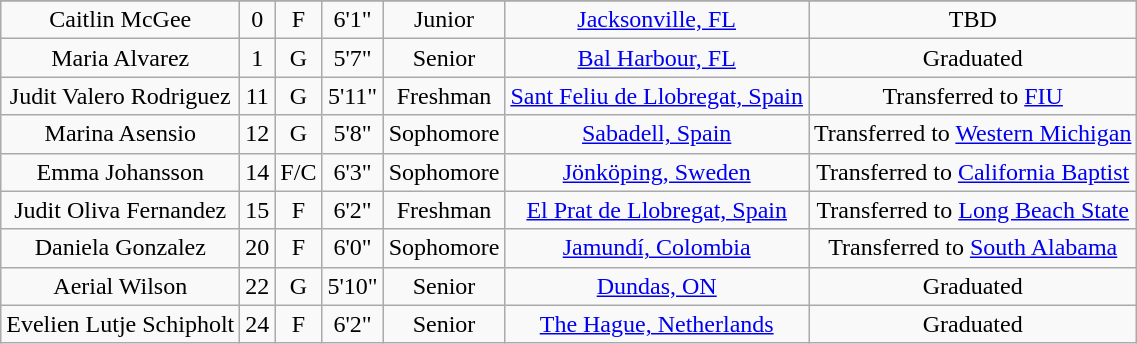<table class="wikitable sortable" style="text-align: center">
<tr align=center>
</tr>
<tr>
<td>Caitlin McGee</td>
<td>0</td>
<td>F</td>
<td>6'1"</td>
<td> Junior</td>
<td><a href='#'>Jacksonville, FL</a></td>
<td>TBD</td>
</tr>
<tr>
<td>Maria Alvarez</td>
<td>1</td>
<td>G</td>
<td>5'7"</td>
<td>Senior</td>
<td><a href='#'>Bal Harbour, FL</a></td>
<td>Graduated</td>
</tr>
<tr>
<td>Judit Valero Rodriguez</td>
<td>11</td>
<td>G</td>
<td>5'11"</td>
<td>Freshman</td>
<td><a href='#'>Sant Feliu de Llobregat, Spain</a></td>
<td>Transferred to <a href='#'>FIU</a></td>
</tr>
<tr>
<td>Marina Asensio</td>
<td>12</td>
<td>G</td>
<td>5'8"</td>
<td>Sophomore</td>
<td><a href='#'>Sabadell, Spain</a></td>
<td>Transferred to <a href='#'>Western Michigan</a></td>
</tr>
<tr>
<td>Emma Johansson</td>
<td>14</td>
<td>F/C</td>
<td>6'3"</td>
<td>Sophomore</td>
<td><a href='#'>Jönköping, Sweden</a></td>
<td>Transferred to <a href='#'>California Baptist</a></td>
</tr>
<tr>
<td>Judit Oliva Fernandez</td>
<td>15</td>
<td>F</td>
<td>6'2"</td>
<td>Freshman</td>
<td><a href='#'>El Prat de Llobregat, Spain</a></td>
<td>Transferred to <a href='#'>Long Beach State</a></td>
</tr>
<tr>
<td>Daniela Gonzalez</td>
<td>20</td>
<td>F</td>
<td>6'0"</td>
<td>Sophomore</td>
<td><a href='#'>Jamundí, Colombia</a></td>
<td>Transferred to <a href='#'>South Alabama</a></td>
</tr>
<tr>
<td>Aerial Wilson</td>
<td>22</td>
<td>G</td>
<td>5'10"</td>
<td> Senior</td>
<td><a href='#'>Dundas, ON</a></td>
<td>Graduated</td>
</tr>
<tr>
<td>Evelien Lutje Schipholt</td>
<td>24</td>
<td>F</td>
<td>6'2"</td>
<td>Senior</td>
<td><a href='#'>The Hague, Netherlands</a></td>
<td>Graduated</td>
</tr>
</table>
